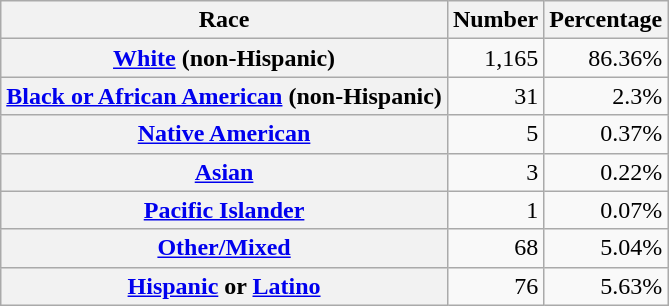<table class="wikitable" style="text-align:right">
<tr>
<th scope="col">Race</th>
<th scope="col">Number</th>
<th scope="col">Percentage</th>
</tr>
<tr>
<th scope="row"><a href='#'>White</a> (non-Hispanic)</th>
<td>1,165</td>
<td>86.36%</td>
</tr>
<tr>
<th scope="row"><a href='#'>Black or African American</a> (non-Hispanic)</th>
<td>31</td>
<td>2.3%</td>
</tr>
<tr>
<th scope="row"><a href='#'>Native American</a></th>
<td>5</td>
<td>0.37%</td>
</tr>
<tr>
<th scope="row"><a href='#'>Asian</a></th>
<td>3</td>
<td>0.22%</td>
</tr>
<tr>
<th scope="row"><a href='#'>Pacific Islander</a></th>
<td>1</td>
<td>0.07%</td>
</tr>
<tr>
<th scope="row"><a href='#'>Other/Mixed</a></th>
<td>68</td>
<td>5.04%</td>
</tr>
<tr>
<th scope="row"><a href='#'>Hispanic</a> or <a href='#'>Latino</a></th>
<td>76</td>
<td>5.63%</td>
</tr>
</table>
